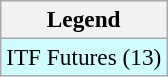<table class=wikitable style=font-size:97%>
<tr>
<th>Legend</th>
</tr>
<tr bgcolor=cffcff>
<td>ITF Futures (13)</td>
</tr>
</table>
